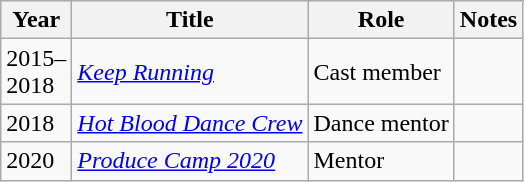<table class="wikitable">
<tr>
<th width=10>Year</th>
<th>Title</th>
<th>Role</th>
<th>Notes</th>
</tr>
<tr>
<td>2015–2018</td>
<td><em><a href='#'>Keep Running</a></em></td>
<td>Cast member</td>
<td></td>
</tr>
<tr>
<td>2018</td>
<td><em><a href='#'>Hot Blood Dance Crew</a></em></td>
<td>Dance mentor</td>
<td></td>
</tr>
<tr>
<td>2020</td>
<td><em><a href='#'>Produce Camp 2020</a></em></td>
<td>Mentor</td>
<td></td>
</tr>
</table>
